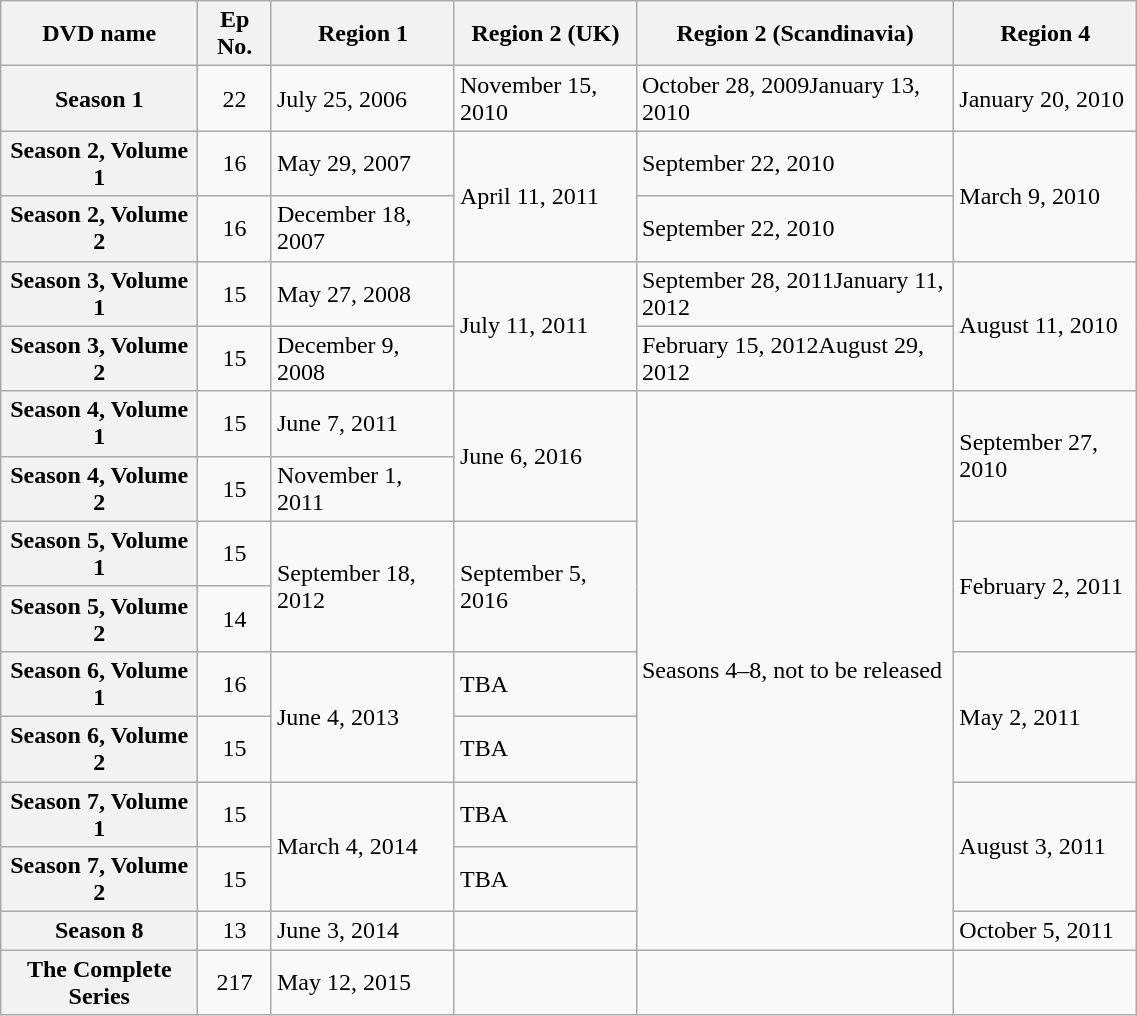<table class="wikitable plainrowheaders" style="width:60%;">
<tr>
<th>DVD name</th>
<th>Ep No.</th>
<th>Region 1</th>
<th>Region 2 (UK)</th>
<th>Region 2 (Scandinavia)</th>
<th>Region 4</th>
</tr>
<tr>
<th scope="row">Season 1</th>
<td style="text-align:center;">22</td>
<td>July 25, 2006</td>
<td>November 15, 2010</td>
<td>October 28, 2009January 13, 2010</td>
<td>January 20, 2010</td>
</tr>
<tr>
<th scope="row">Season 2, Volume 1</th>
<td style="text-align:center;">16</td>
<td>May 29, 2007</td>
<td rowspan="2">April 11, 2011</td>
<td>September 22, 2010</td>
<td rowspan="2">March 9, 2010</td>
</tr>
<tr>
<th scope="row">Season 2, Volume 2</th>
<td style="text-align:center;">16</td>
<td>December 18, 2007</td>
<td>September 22, 2010</td>
</tr>
<tr>
<th scope="row">Season 3, Volume 1</th>
<td style="text-align:center;">15</td>
<td>May 27, 2008</td>
<td rowspan="2">July 11, 2011</td>
<td>September 28, 2011January 11, 2012</td>
<td rowspan="2">August 11, 2010</td>
</tr>
<tr>
<th scope="row">Season 3, Volume 2</th>
<td style="text-align:center;">15</td>
<td>December 9, 2008</td>
<td>February 15, 2012August 29, 2012</td>
</tr>
<tr>
<th scope="row">Season 4, Volume 1</th>
<td style="text-align:center;">15</td>
<td>June 7, 2011</td>
<td rowspan="2">June 6, 2016</td>
<td rowspan="9">Seasons 4–8, not to be released</td>
<td rowspan="2">September 27, 2010</td>
</tr>
<tr>
<th scope="row">Season 4, Volume 2</th>
<td style="text-align:center;">15</td>
<td>November 1, 2011</td>
</tr>
<tr>
<th scope="row">Season 5, Volume 1</th>
<td style="text-align:center;">15</td>
<td rowspan="2">September 18, 2012</td>
<td rowspan="2">September 5, 2016</td>
<td rowspan="2">February 2, 2011</td>
</tr>
<tr>
<th scope="row">Season 5, Volume 2</th>
<td style="text-align:center;">14</td>
</tr>
<tr>
<th scope="row">Season 6, Volume 1</th>
<td style="text-align:center;">16</td>
<td rowspan="2">June 4, 2013</td>
<td>TBA</td>
<td rowspan="2">May 2, 2011</td>
</tr>
<tr>
<th scope="row">Season 6, Volume 2</th>
<td style="text-align:center;">15</td>
<td>TBA</td>
</tr>
<tr>
<th scope="row">Season 7, Volume 1</th>
<td style="text-align:center;">15</td>
<td rowspan="2">March 4, 2014</td>
<td>TBA</td>
<td rowspan="2">August 3, 2011</td>
</tr>
<tr>
<th scope="row">Season 7, Volume 2</th>
<td style="text-align:center;">15</td>
<td>TBA</td>
</tr>
<tr>
<th scope="row">Season 8</th>
<td style="text-align:center;">13</td>
<td>June 3, 2014</td>
<td></td>
<td>October 5, 2011</td>
</tr>
<tr>
<th scope="row">The Complete Series</th>
<td style="text-align:center;">217</td>
<td>May 12, 2015</td>
<td></td>
<td></td>
<td></td>
</tr>
</table>
